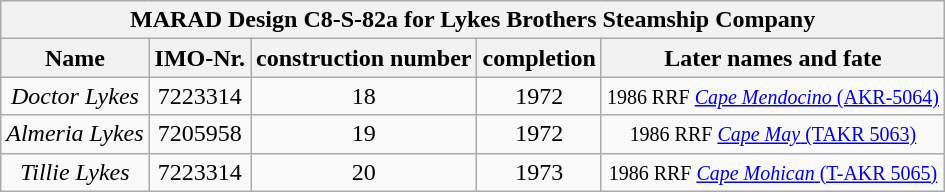<table class="wikitable sortable" style="text-align:center;">
<tr>
<th colspan="6" style="text-align:center">MARAD Design C8-S-82a for  Lykes Brothers Steamship Company</th>
</tr>
<tr class="hintergrundfarbe5">
<th>Name</th>
<th>IMO-Nr.</th>
<th>construction number</th>
<th>completion</th>
<th class="unsortable">Later names and fate</th>
</tr>
<tr>
<td><em>Doctor Lykes</em></td>
<td>7223314</td>
<td>18</td>
<td>1972</td>
<td><small>1986 RRF <a href='#'><em>Cape Mendocino</em> (AKR-5064)</a></small></td>
</tr>
<tr>
<td><em>Almeria Lykes</em></td>
<td>7205958</td>
<td>19</td>
<td>1972</td>
<td><small>1986 RRF <a href='#'><em>Cape May</em> (TAKR 5063)</a></small></td>
</tr>
<tr>
<td><em>Tillie Lykes</em></td>
<td>7223314</td>
<td>20</td>
<td>1973</td>
<td><small>1986 RRF <a href='#'><em>Cape Mohican</em> (T-AKR 5065)</a></small></td>
</tr>
</table>
